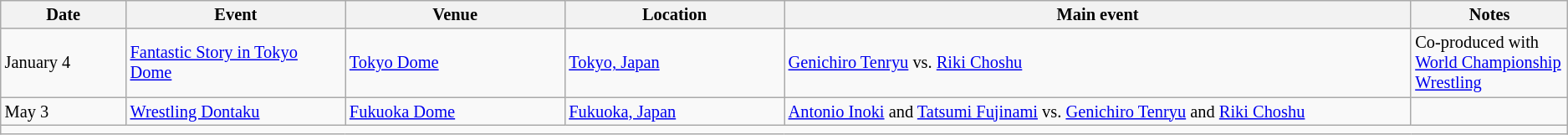<table class="sortable wikitable succession-box" style="font-size:85%;">
<tr>
<th width=8%>Date</th>
<th width=14%>Event</th>
<th width=14%>Venue</th>
<th width=14%>Location</th>
<th width=40%>Main event</th>
<th width=14%>Notes</th>
</tr>
<tr>
<td>January 4</td>
<td><a href='#'>Fantastic Story in Tokyo Dome</a></td>
<td><a href='#'>Tokyo Dome</a></td>
<td><a href='#'>Tokyo, Japan</a></td>
<td><a href='#'>Genichiro Tenryu</a> vs. <a href='#'>Riki Choshu</a></td>
<td>Co-produced with <a href='#'>World Championship Wrestling</a></td>
</tr>
<tr>
<td>May 3</td>
<td><a href='#'>Wrestling Dontaku</a></td>
<td><a href='#'>Fukuoka Dome</a></td>
<td><a href='#'>Fukuoka, Japan</a></td>
<td><a href='#'>Antonio Inoki</a> and <a href='#'>Tatsumi Fujinami</a> vs. <a href='#'>Genichiro Tenryu</a> and <a href='#'>Riki Choshu</a></td>
<td></td>
</tr>
<tr>
<td colspan=6></td>
</tr>
</table>
